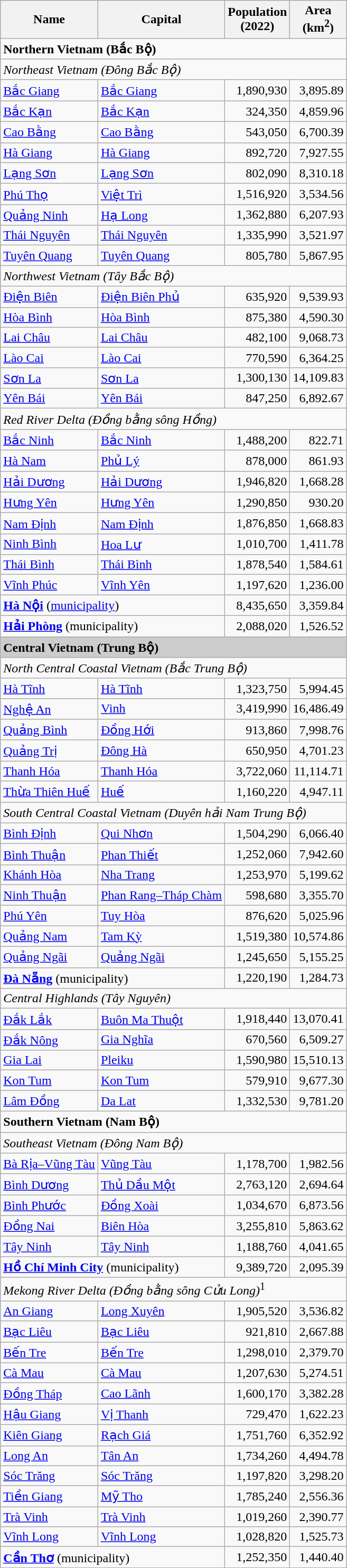<table class="wikitable">
<tr>
<th>Name</th>
<th>Capital</th>
<th>Population<br>(2022)</th>
<th>Area<br>(km<sup>2</sup>)</th>
</tr>
<tr --bgcolor=#CCCCCC>
<td colspan=4><strong>Northern Vietnam (Bắc Bộ)</strong></td>
</tr>
<tr --bgcolor=#DDDDDD>
<td colspan=4><em>Northeast Vietnam (Đông Bắc Bộ)</em></td>
</tr>
<tr -->
<td><a href='#'>Bắc Giang</a></td>
<td><a href='#'>Bắc Giang</a></td>
<td align="right">1,890,930</td>
<td align="right">3,895.89</td>
</tr>
<tr -->
<td><a href='#'>Bắc Kạn</a></td>
<td><a href='#'>Bắc Kạn</a></td>
<td align="right">324,350</td>
<td align="right">4,859.96</td>
</tr>
<tr -->
<td><a href='#'>Cao Bằng</a></td>
<td><a href='#'>Cao Bằng</a></td>
<td align="right">543,050</td>
<td align="right">6,700.39</td>
</tr>
<tr -->
<td><a href='#'>Hà Giang</a></td>
<td><a href='#'>Hà Giang</a></td>
<td align="right">892,720</td>
<td align="right">7,927.55</td>
</tr>
<tr -->
<td><a href='#'>Lạng Sơn</a></td>
<td><a href='#'>Lạng Sơn</a></td>
<td align="right">802,090</td>
<td align="right">8,310.18</td>
</tr>
<tr -->
<td><a href='#'>Phú Thọ</a></td>
<td><a href='#'>Việt Trì</a></td>
<td align="right">1,516,920</td>
<td align="right">3,534.56</td>
</tr>
<tr -->
<td><a href='#'>Quảng Ninh</a></td>
<td><a href='#'>Hạ Long</a></td>
<td align="right">1,362,880</td>
<td align="right">6,207.93</td>
</tr>
<tr -->
<td><a href='#'>Thái Nguyên</a></td>
<td><a href='#'>Thái Nguyên</a></td>
<td align="right">1,335,990</td>
<td align="right">3,521.97</td>
</tr>
<tr -->
<td><a href='#'>Tuyên Quang</a></td>
<td><a href='#'>Tuyên Quang</a></td>
<td align="right">805,780</td>
<td align="right">5,867.95</td>
</tr>
<tr --bgcolor=#DDDDDD>
<td colspan=4><em>Northwest Vietnam (Tây Bắc Bộ)</em></td>
</tr>
<tr -->
<td><a href='#'>Điện Biên</a></td>
<td><a href='#'>Điện Biên Phủ</a></td>
<td align="right">635,920</td>
<td align="right">9,539.93</td>
</tr>
<tr -->
<td><a href='#'>Hòa Bình</a></td>
<td><a href='#'>Hòa Bình</a></td>
<td align="right">875,380</td>
<td align="right">4,590.30</td>
</tr>
<tr -->
<td><a href='#'>Lai Châu</a></td>
<td><a href='#'>Lai Châu</a></td>
<td align="right">482,100</td>
<td align="right">9,068.73</td>
</tr>
<tr -->
<td><a href='#'>Lào Cai</a></td>
<td><a href='#'>Lào Cai</a></td>
<td align="right">770,590</td>
<td align="right">6,364.25</td>
</tr>
<tr -->
<td><a href='#'>Sơn La</a></td>
<td><a href='#'>Sơn La</a></td>
<td align="right">1,300,130</td>
<td align="right">14,109.83</td>
</tr>
<tr -->
<td><a href='#'>Yên Bái</a></td>
<td><a href='#'>Yên Bái</a></td>
<td align="right">847,250</td>
<td align="right">6,892.67</td>
</tr>
<tr --bgcolor=#DDDDDD>
<td colspan=4><em>Red River Delta (Đồng bằng sông Hồng)</em></td>
</tr>
<tr -->
<td><a href='#'>Bắc Ninh</a></td>
<td><a href='#'>Bắc Ninh</a></td>
<td align="right">1,488,200</td>
<td align="right">822.71</td>
</tr>
<tr -->
<td><a href='#'>Hà Nam</a></td>
<td><a href='#'>Phủ Lý</a></td>
<td align="right">878,000</td>
<td align="right">861.93</td>
</tr>
<tr -->
<td><a href='#'>Hải Dương</a></td>
<td><a href='#'>Hải Dương</a></td>
<td align="right">1,946,820</td>
<td align="right">1,668.28</td>
</tr>
<tr -->
<td><a href='#'>Hưng Yên</a></td>
<td><a href='#'>Hưng Yên</a></td>
<td align="right">1,290,850</td>
<td align="right">930.20</td>
</tr>
<tr -->
<td><a href='#'>Nam Định</a></td>
<td><a href='#'>Nam Định</a></td>
<td align="right">1,876,850</td>
<td align="right">1,668.83</td>
</tr>
<tr -->
<td><a href='#'>Ninh Bình</a></td>
<td><a href='#'>Hoa Lư</a></td>
<td align="right">1,010,700</td>
<td align="right">1,411.78</td>
</tr>
<tr -->
<td><a href='#'>Thái Bình</a></td>
<td><a href='#'>Thái Bình</a></td>
<td align="right">1,878,540</td>
<td align="right">1,584.61</td>
</tr>
<tr -->
<td><a href='#'>Vĩnh Phúc</a></td>
<td><a href='#'>Vĩnh Yên</a></td>
<td align="right">1,197,620</td>
<td align="right">1,236.00</td>
</tr>
<tr -->
<td colspan=2><a href='#'><strong>Hà Nội</strong></a> (<a href='#'>municipality</a>)</td>
<td align="right">8,435,650</td>
<td align="right">3,359.84</td>
</tr>
<tr -->
<td colspan=2><a href='#'><strong>Hải Phòng</strong></a> (municipality)</td>
<td align="right">2,088,020</td>
<td align="right">1,526.52</td>
</tr>
<tr -- bgcolor=#CCCCCC>
<td colspan=4><strong>Central Vietnam (Trung Bộ)</strong></td>
</tr>
<tr --bgcolor=#DDDDDD>
<td colspan=4><em>North Central Coastal Vietnam (Bắc Trung Bộ)</em></td>
</tr>
<tr -->
<td><a href='#'>Hà Tĩnh</a></td>
<td><a href='#'>Hà Tĩnh</a></td>
<td align="right">1,323,750</td>
<td align="right">5,994.45</td>
</tr>
<tr -->
<td><a href='#'>Nghệ An</a></td>
<td><a href='#'>Vinh</a></td>
<td align="right">3,419,990</td>
<td align="right">16,486.49</td>
</tr>
<tr -->
<td><a href='#'>Quảng Bình</a></td>
<td><a href='#'>Đồng Hới</a></td>
<td align="right">913,860</td>
<td align="right">7,998.76</td>
</tr>
<tr -->
<td><a href='#'>Quảng Trị</a></td>
<td><a href='#'>Đông Hà</a></td>
<td align="right">650,950</td>
<td align="right">4,701.23</td>
</tr>
<tr -->
<td><a href='#'>Thanh Hóa</a></td>
<td><a href='#'>Thanh Hóa</a></td>
<td align="right">3,722,060</td>
<td align="right">11,114.71</td>
</tr>
<tr -->
<td><a href='#'>Thừa Thiên Huế</a></td>
<td><a href='#'>Huế</a></td>
<td align="right">1,160,220</td>
<td align="right">4,947.11</td>
</tr>
<tr --bgcolor=#DDDDDD>
<td colspan=4><em>South Central Coastal Vietnam (Duyên hải Nam Trung Bộ)</em></td>
</tr>
<tr -->
<td><a href='#'>Bình Định</a></td>
<td><a href='#'>Qui Nhơn</a></td>
<td align="right">1,504,290</td>
<td align="right">6,066.40</td>
</tr>
<tr -->
<td><a href='#'>Bình Thuận</a></td>
<td><a href='#'>Phan Thiết</a></td>
<td align="right">1,252,060</td>
<td align="right">7,942.60</td>
</tr>
<tr -->
<td><a href='#'>Khánh Hòa</a></td>
<td><a href='#'>Nha Trang</a></td>
<td align="right">1,253,970</td>
<td align="right">5,199.62</td>
</tr>
<tr -->
<td><a href='#'>Ninh Thuận</a></td>
<td><a href='#'>Phan Rang–Tháp Chàm</a></td>
<td align="right">598,680</td>
<td align="right">3,355.70</td>
</tr>
<tr -->
<td><a href='#'>Phú Yên</a></td>
<td><a href='#'>Tuy Hòa</a></td>
<td align="right">876,620</td>
<td align="right">5,025.96</td>
</tr>
<tr -->
<td><a href='#'>Quảng Nam</a></td>
<td><a href='#'>Tam Kỳ</a></td>
<td align="right">1,519,380</td>
<td align="right">10,574.86</td>
</tr>
<tr -->
<td><a href='#'>Quảng Ngãi</a></td>
<td><a href='#'>Quảng Ngãi</a></td>
<td align="right">1,245,650</td>
<td align="right">5,155.25</td>
</tr>
<tr -->
<td colspan=2><a href='#'><strong>Đà Nẵng</strong></a> (municipality)</td>
<td align="right">1,220,190</td>
<td align="right">1,284.73</td>
</tr>
<tr --bgcolor=#DDDDDD>
<td colspan=4><em>Central Highlands (Tây Nguyên)</em></td>
</tr>
<tr -->
<td><a href='#'>Đắk Lắk</a></td>
<td><a href='#'>Buôn Ma Thuột</a></td>
<td align="right">1,918,440</td>
<td align="right">13,070.41</td>
</tr>
<tr -->
<td><a href='#'>Đắk Nông</a></td>
<td><a href='#'>Gia Nghĩa</a></td>
<td align="right">670,560</td>
<td align="right">6,509.27</td>
</tr>
<tr -->
<td><a href='#'>Gia Lai</a></td>
<td><a href='#'>Pleiku</a></td>
<td align="right">1,590,980</td>
<td align="right">15,510.13</td>
</tr>
<tr -->
<td><a href='#'>Kon Tum</a></td>
<td><a href='#'>Kon Tum</a></td>
<td align="right">579,910</td>
<td align="right">9,677.30</td>
</tr>
<tr -->
<td><a href='#'>Lâm Đồng</a></td>
<td><a href='#'>Da Lat</a></td>
<td align="right">1,332,530</td>
<td align="right">9,781.20</td>
</tr>
<tr --bgcolor=#CCCCCC>
<td colspan=4><strong>Southern Vietnam (Nam Bộ)</strong></td>
</tr>
<tr --bgcolor=#DDDDDD>
<td colspan=4><em>Southeast Vietnam (Đông Nam Bộ)</em></td>
</tr>
<tr -->
<td><a href='#'>Bà Rịa–Vũng Tàu</a></td>
<td><a href='#'>Vũng Tàu</a></td>
<td align="right">1,178,700</td>
<td align="right">1,982.56</td>
</tr>
<tr -->
<td><a href='#'>Bình Dương</a></td>
<td><a href='#'>Thủ Dầu Một</a></td>
<td align="right">2,763,120</td>
<td align="right">2,694.64</td>
</tr>
<tr -->
<td><a href='#'>Bình Phước</a></td>
<td><a href='#'>Đồng Xoài</a></td>
<td align="right">1,034,670</td>
<td align="right">6,873.56</td>
</tr>
<tr -->
<td><a href='#'>Đồng Nai</a></td>
<td><a href='#'>Biên Hòa</a></td>
<td align="right">3,255,810</td>
<td align="right">5,863.62</td>
</tr>
<tr -->
<td><a href='#'>Tây Ninh</a></td>
<td><a href='#'>Tây Ninh</a></td>
<td align="right">1,188,760</td>
<td align="right">4,041.65</td>
</tr>
<tr -->
<td colspan=2><a href='#'><strong>Hồ Chí Minh City</strong></a> (municipality)</td>
<td align="right">9,389,720</td>
<td align="right">2,095.39</td>
</tr>
<tr --bgcolor=#DDDDDD>
<td colspan=4><em>Mekong River Delta (Đồng bằng sông Cửu Long)</em><sup>1</sup></td>
</tr>
<tr -->
<td><a href='#'>An Giang</a></td>
<td><a href='#'>Long Xuyên</a></td>
<td align="right">1,905,520</td>
<td align="right">3,536.82</td>
</tr>
<tr -->
<td><a href='#'>Bạc Liêu</a></td>
<td><a href='#'>Bạc Liêu</a></td>
<td align="right">921,810</td>
<td align="right">2,667.88</td>
</tr>
<tr -->
<td><a href='#'>Bến Tre</a></td>
<td><a href='#'>Bến Tre</a></td>
<td align="right">1,298,010</td>
<td align="right">2,379.70</td>
</tr>
<tr -->
<td><a href='#'>Cà Mau</a></td>
<td><a href='#'>Cà Mau</a></td>
<td align="right">1,207,630</td>
<td align="right">5,274.51</td>
</tr>
<tr -->
<td><a href='#'>Đồng Tháp</a></td>
<td><a href='#'>Cao Lãnh</a></td>
<td align="right">1,600,170</td>
<td align="right">3,382.28</td>
</tr>
<tr -->
<td><a href='#'>Hậu Giang</a></td>
<td><a href='#'>Vị Thanh</a></td>
<td align="right">729,470</td>
<td align="right">1,622.23</td>
</tr>
<tr -->
<td><a href='#'>Kiên Giang</a></td>
<td><a href='#'>Rạch Giá</a></td>
<td align="right">1,751,760</td>
<td align="right">6,352.92</td>
</tr>
<tr -->
<td><a href='#'>Long An</a></td>
<td><a href='#'>Tân An</a></td>
<td align="right">1,734,260</td>
<td align="right">4,494.78</td>
</tr>
<tr -->
<td><a href='#'>Sóc Trăng</a></td>
<td><a href='#'>Sóc Trăng</a></td>
<td align="right">1,197,820</td>
<td align="right">3,298.20</td>
</tr>
<tr -->
<td><a href='#'>Tiền Giang</a></td>
<td><a href='#'>Mỹ Tho</a></td>
<td align="right">1,785,240</td>
<td align="right">2,556.36</td>
</tr>
<tr -->
<td><a href='#'>Trà Vinh</a></td>
<td><a href='#'>Trà Vinh</a></td>
<td align="right">1,019,260</td>
<td align="right">2,390.77</td>
</tr>
<tr -->
<td><a href='#'>Vĩnh Long</a></td>
<td><a href='#'>Vĩnh Long</a></td>
<td align="right">1,028,820</td>
<td align="right">1,525.73</td>
</tr>
<tr -->
<td colspan=2><strong><a href='#'>Cần Thơ</a></strong> (municipality)</td>
<td align="right">1,252,350</td>
<td align="right">1,440.40</td>
</tr>
</table>
